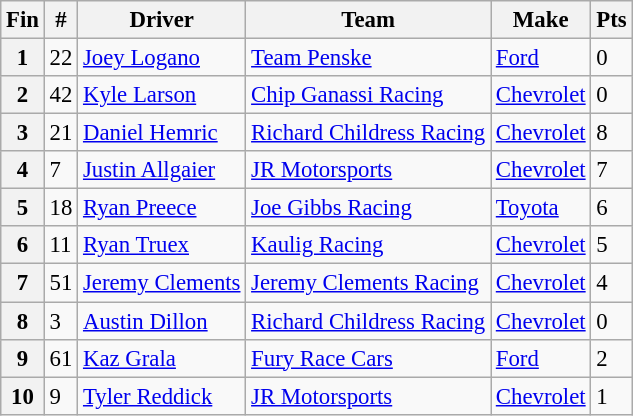<table class="wikitable" style="font-size:95%">
<tr>
<th>Fin</th>
<th>#</th>
<th>Driver</th>
<th>Team</th>
<th>Make</th>
<th>Pts</th>
</tr>
<tr>
<th>1</th>
<td>22</td>
<td><a href='#'>Joey Logano</a></td>
<td><a href='#'>Team Penske</a></td>
<td><a href='#'>Ford</a></td>
<td>0</td>
</tr>
<tr>
<th>2</th>
<td>42</td>
<td><a href='#'>Kyle Larson</a></td>
<td><a href='#'>Chip Ganassi Racing</a></td>
<td><a href='#'>Chevrolet</a></td>
<td>0</td>
</tr>
<tr>
<th>3</th>
<td>21</td>
<td><a href='#'>Daniel Hemric</a></td>
<td><a href='#'>Richard Childress Racing</a></td>
<td><a href='#'>Chevrolet</a></td>
<td>8</td>
</tr>
<tr>
<th>4</th>
<td>7</td>
<td><a href='#'>Justin Allgaier</a></td>
<td><a href='#'>JR Motorsports</a></td>
<td><a href='#'>Chevrolet</a></td>
<td>7</td>
</tr>
<tr>
<th>5</th>
<td>18</td>
<td><a href='#'>Ryan Preece</a></td>
<td><a href='#'>Joe Gibbs Racing</a></td>
<td><a href='#'>Toyota</a></td>
<td>6</td>
</tr>
<tr>
<th>6</th>
<td>11</td>
<td><a href='#'>Ryan Truex</a></td>
<td><a href='#'>Kaulig Racing</a></td>
<td><a href='#'>Chevrolet</a></td>
<td>5</td>
</tr>
<tr>
<th>7</th>
<td>51</td>
<td><a href='#'>Jeremy Clements</a></td>
<td><a href='#'>Jeremy Clements Racing</a></td>
<td><a href='#'>Chevrolet</a></td>
<td>4</td>
</tr>
<tr>
<th>8</th>
<td>3</td>
<td><a href='#'>Austin Dillon</a></td>
<td><a href='#'>Richard Childress Racing</a></td>
<td><a href='#'>Chevrolet</a></td>
<td>0</td>
</tr>
<tr>
<th>9</th>
<td>61</td>
<td><a href='#'>Kaz Grala</a></td>
<td><a href='#'>Fury Race Cars</a></td>
<td><a href='#'>Ford</a></td>
<td>2</td>
</tr>
<tr>
<th>10</th>
<td>9</td>
<td><a href='#'>Tyler Reddick</a></td>
<td><a href='#'>JR Motorsports</a></td>
<td><a href='#'>Chevrolet</a></td>
<td>1</td>
</tr>
</table>
